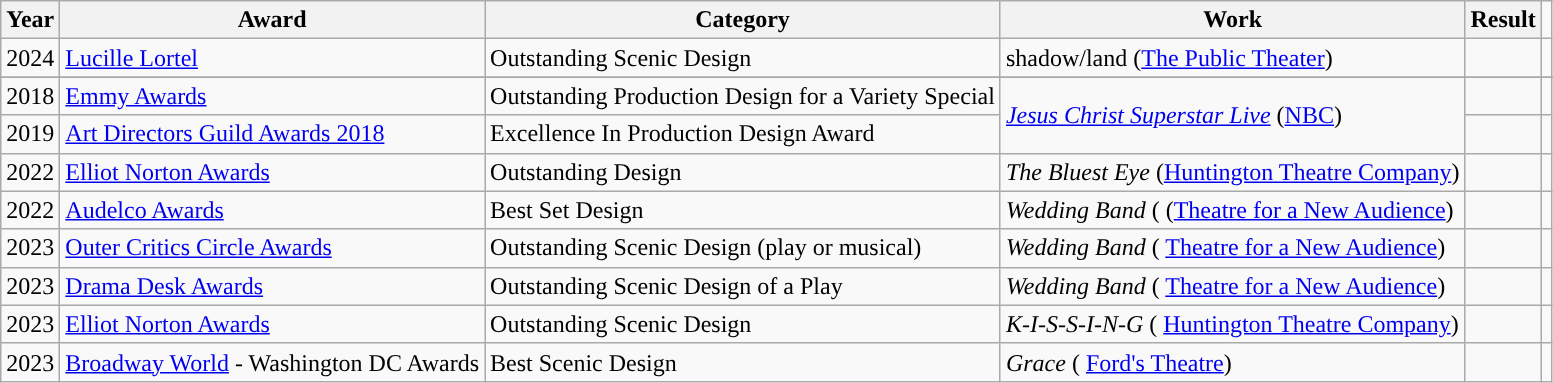<table class="wikitable">
<tr>
<th>Year</th>
<th>Award</th>
<th>Category</th>
<th>Work</th>
<th>Result</th>
</tr>
<tr>
<td align="center">2024</td>
<td><a href='#'>Lucille Lortel</a></td>
<td>Outstanding Scenic Design</td>
<td>shadow/land (<a href='#'>The Public Theater</a>)</td>
<td></td>
<td align="center"></td>
</tr>
<tr>
</tr>
<tr>
<td align="center">2018</td>
<td><a href='#'>Emmy Awards</a></td>
<td>Outstanding Production Design for a Variety Special</td>
<td rowspan="2"><em><a href='#'>Jesus Christ Superstar Live</a></em> (<a href='#'>NBC</a>)</td>
<td></td>
<td align="center"></td>
</tr>
<tr>
<td align="center">2019</td>
<td><a href='#'>Art Directors Guild Awards 2018</a></td>
<td>Excellence In Production Design Award</td>
<td></td>
<td align="center"></td>
</tr>
<tr>
<td align="center">2022</td>
<td><a href='#'>Elliot Norton Awards</a></td>
<td>Outstanding Design</td>
<td><em>The Bluest Eye</em> (<a href='#'>Huntington Theatre Company</a>)</td>
<td></td>
<td></td>
</tr>
<tr>
<td align="center">2022</td>
<td><a href='#'>Audelco Awards</a></td>
<td>Best Set Design</td>
<td><em>Wedding Band</em> ( (<a href='#'>Theatre for a New Audience</a>)</td>
<td></td>
<td></td>
</tr>
<tr>
<td align="center">2023</td>
<td><a href='#'>Outer Critics Circle Awards</a></td>
<td>Outstanding Scenic Design (play or musical)</td>
<td><em>Wedding Band</em> ( <a href='#'>Theatre for a New Audience</a>)</td>
<td></td>
<td></td>
</tr>
<tr>
<td align="center">2023</td>
<td><a href='#'>Drama Desk Awards</a></td>
<td>Outstanding Scenic Design of a Play</td>
<td><em>Wedding Band</em> ( <a href='#'>Theatre for a New Audience</a>)</td>
<td></td>
<td></td>
</tr>
<tr>
<td align="center">2023</td>
<td><a href='#'>Elliot Norton Awards</a></td>
<td>Outstanding Scenic Design</td>
<td><em>K-I-S-S-I-N-G</em> ( <a href='#'>Huntington Theatre Company</a>)</td>
<td></td>
<td></td>
</tr>
<tr>
<td align="center">2023</td>
<td><a href='#'>Broadway World</a> - Washington DC Awards</td>
<td>Best Scenic Design</td>
<td><em>Grace</em> ( <a href='#'>Ford's Theatre</a>)</td>
<td></td>
<td></td>
</tr>
</table>
